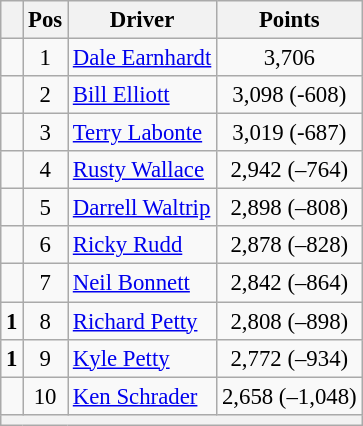<table class="wikitable" style="font-size: 95%;">
<tr>
<th></th>
<th>Pos</th>
<th>Driver</th>
<th>Points</th>
</tr>
<tr>
<td align="left"></td>
<td style="text-align:center;">1</td>
<td><a href='#'>Dale Earnhardt</a></td>
<td style="text-align:center;">3,706</td>
</tr>
<tr>
<td align="left"></td>
<td style="text-align:center;">2</td>
<td><a href='#'>Bill Elliott</a></td>
<td style="text-align:center;">3,098 (-608)</td>
</tr>
<tr>
<td align="left"></td>
<td style="text-align:center;">3</td>
<td><a href='#'>Terry Labonte</a></td>
<td style="text-align:center;">3,019 (-687)</td>
</tr>
<tr>
<td align="left"></td>
<td style="text-align:center;">4</td>
<td><a href='#'>Rusty Wallace</a></td>
<td style="text-align:center;">2,942 (–764)</td>
</tr>
<tr>
<td align="left"></td>
<td style="text-align:center;">5</td>
<td><a href='#'>Darrell Waltrip</a></td>
<td style="text-align:center;">2,898 (–808)</td>
</tr>
<tr>
<td align="left"></td>
<td style="text-align:center;">6</td>
<td><a href='#'>Ricky Rudd</a></td>
<td style="text-align:center;">2,878 (–828)</td>
</tr>
<tr>
<td align="left"></td>
<td style="text-align:center;">7</td>
<td><a href='#'>Neil Bonnett</a></td>
<td style="text-align:center;">2,842 (–864)</td>
</tr>
<tr>
<td align="left">  <strong>1</strong></td>
<td style="text-align:center;">8</td>
<td><a href='#'>Richard Petty</a></td>
<td style="text-align:center;">2,808 (–898)</td>
</tr>
<tr>
<td align="left">  <strong>1</strong></td>
<td style="text-align:center;">9</td>
<td><a href='#'>Kyle Petty</a></td>
<td style="text-align:center;">2,772 (–934)</td>
</tr>
<tr>
<td align="left"></td>
<td style="text-align:center;">10</td>
<td><a href='#'>Ken Schrader</a></td>
<td style="text-align:center;">2,658 (–1,048)</td>
</tr>
<tr class="sortbottom">
<th colspan="9"></th>
</tr>
</table>
